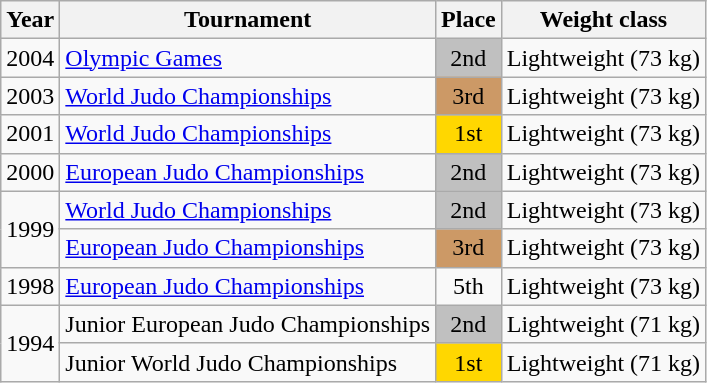<table class=wikitable>
<tr>
<th>Year</th>
<th>Tournament</th>
<th>Place</th>
<th>Weight class</th>
</tr>
<tr>
<td>2004</td>
<td><a href='#'>Olympic Games</a></td>
<td bgcolor="silver" align="center">2nd</td>
<td>Lightweight (73 kg)</td>
</tr>
<tr>
<td>2003</td>
<td><a href='#'>World Judo Championships</a></td>
<td bgcolor="cc9966" align="center">3rd</td>
<td>Lightweight (73 kg)</td>
</tr>
<tr>
<td>2001</td>
<td><a href='#'>World Judo Championships</a></td>
<td bgcolor="gold" align="center">1st</td>
<td>Lightweight (73 kg)</td>
</tr>
<tr>
<td>2000</td>
<td><a href='#'>European Judo Championships</a></td>
<td bgcolor="silver" align="center">2nd</td>
<td>Lightweight (73 kg)</td>
</tr>
<tr>
<td rowspan=2>1999</td>
<td><a href='#'>World Judo Championships</a></td>
<td bgcolor="silver" align="center">2nd</td>
<td>Lightweight (73 kg)</td>
</tr>
<tr>
<td><a href='#'>European Judo Championships</a></td>
<td bgcolor="cc9966" align="center">3rd</td>
<td>Lightweight (73 kg)</td>
</tr>
<tr>
<td>1998</td>
<td><a href='#'>European Judo Championships</a></td>
<td align="center">5th</td>
<td>Lightweight (73 kg)</td>
</tr>
<tr>
<td rowspan=2>1994</td>
<td>Junior European Judo Championships</td>
<td bgcolor="silver" align="center">2nd</td>
<td>Lightweight  (71 kg)</td>
</tr>
<tr>
<td>Junior World Judo Championships</td>
<td bgcolor="gold" align="center">1st</td>
<td>Lightweight (71 kg)</td>
</tr>
</table>
